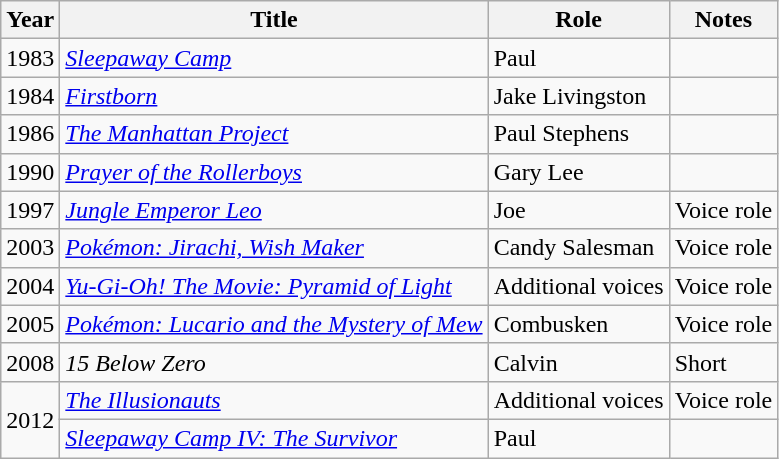<table class="wikitable sortable">
<tr>
<th>Year</th>
<th>Title</th>
<th>Role</th>
<th class="unsortable">Notes</th>
</tr>
<tr>
<td>1983</td>
<td><em><a href='#'>Sleepaway Camp</a></em></td>
<td>Paul</td>
<td></td>
</tr>
<tr>
<td>1984</td>
<td><em><a href='#'>Firstborn</a></em></td>
<td>Jake Livingston</td>
<td></td>
</tr>
<tr>
<td>1986</td>
<td><em><a href='#'>The Manhattan Project</a></em></td>
<td>Paul Stephens</td>
<td></td>
</tr>
<tr>
<td>1990</td>
<td><em><a href='#'>Prayer of the Rollerboys</a></em></td>
<td>Gary Lee</td>
<td></td>
</tr>
<tr>
<td>1997</td>
<td><em><a href='#'>Jungle Emperor Leo</a></em></td>
<td>Joe</td>
<td>Voice role</td>
</tr>
<tr>
<td>2003</td>
<td><em><a href='#'>Pokémon: Jirachi, Wish Maker</a></em></td>
<td>Candy Salesman</td>
<td>Voice role</td>
</tr>
<tr>
<td>2004</td>
<td><em><a href='#'>Yu-Gi-Oh! The Movie: Pyramid of Light</a></em></td>
<td>Additional voices</td>
<td>Voice role</td>
</tr>
<tr>
<td>2005</td>
<td><em><a href='#'>Pokémon: Lucario and the Mystery of Mew</a></em></td>
<td>Combusken</td>
<td>Voice role</td>
</tr>
<tr>
<td>2008</td>
<td><em>15 Below Zero</em></td>
<td>Calvin</td>
<td>Short</td>
</tr>
<tr>
<td rowspan="2">2012</td>
<td><em><a href='#'>The Illusionauts</a></em></td>
<td>Additional voices</td>
<td>Voice role</td>
</tr>
<tr>
<td><em><a href='#'>Sleepaway Camp IV: The Survivor</a></em></td>
<td>Paul</td>
<td></td>
</tr>
</table>
